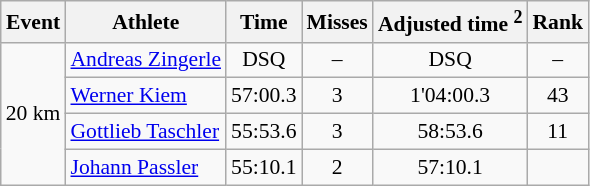<table class="wikitable" style="font-size:90%">
<tr>
<th>Event</th>
<th>Athlete</th>
<th>Time</th>
<th>Misses</th>
<th>Adjusted time <sup>2</sup></th>
<th>Rank</th>
</tr>
<tr>
<td rowspan="4">20 km</td>
<td><a href='#'>Andreas Zingerle</a></td>
<td align="center">DSQ</td>
<td align="center">–</td>
<td align="center">DSQ</td>
<td align="center">–</td>
</tr>
<tr>
<td><a href='#'>Werner Kiem</a></td>
<td align="center">57:00.3</td>
<td align="center">3</td>
<td align="center">1'04:00.3</td>
<td align="center">43</td>
</tr>
<tr>
<td><a href='#'>Gottlieb Taschler</a></td>
<td align="center">55:53.6</td>
<td align="center">3</td>
<td align="center">58:53.6</td>
<td align="center">11</td>
</tr>
<tr>
<td><a href='#'>Johann Passler</a></td>
<td align="center">55:10.1</td>
<td align="center">2</td>
<td align="center">57:10.1</td>
<td align="center"></td>
</tr>
</table>
